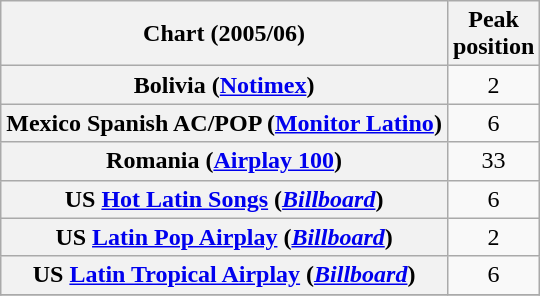<table class="wikitable sortable plainrowheaders" style="text-align:center">
<tr>
<th>Chart (2005/06)</th>
<th>Peak<br>position</th>
</tr>
<tr>
<th scope="row">Bolivia (<a href='#'>Notimex</a>)</th>
<td align="center">2</td>
</tr>
<tr>
<th scope="row">Mexico Spanish AC/POP (<a href='#'>Monitor Latino</a>)</th>
<td align="center">6</td>
</tr>
<tr>
<th scope="row">Romania (<a href='#'>Airplay 100</a>)</th>
<td align="center">33</td>
</tr>
<tr>
<th scope="row">US <a href='#'>Hot Latin Songs</a> (<a href='#'><em>Billboard</em></a>)</th>
<td align="center">6</td>
</tr>
<tr>
<th scope="row">US <a href='#'>Latin Pop Airplay</a> (<a href='#'><em>Billboard</em></a>)</th>
<td align="center">2</td>
</tr>
<tr>
<th scope="row">US <a href='#'>Latin Tropical Airplay</a> (<a href='#'><em>Billboard</em></a>)</th>
<td align="center">6</td>
</tr>
<tr>
</tr>
</table>
